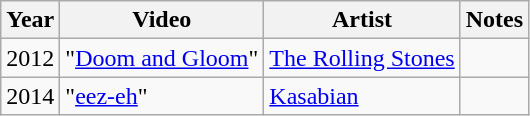<table class="wikitable sortable">
<tr>
<th>Year</th>
<th>Video</th>
<th>Artist</th>
<th>Notes</th>
</tr>
<tr>
<td>2012</td>
<td>"<a href='#'>Doom and Gloom</a>"</td>
<td><a href='#'>The Rolling Stones</a></td>
<td></td>
</tr>
<tr>
<td>2014</td>
<td>"<a href='#'>eez-eh</a>"</td>
<td><a href='#'>Kasabian</a></td>
<td></td>
</tr>
</table>
